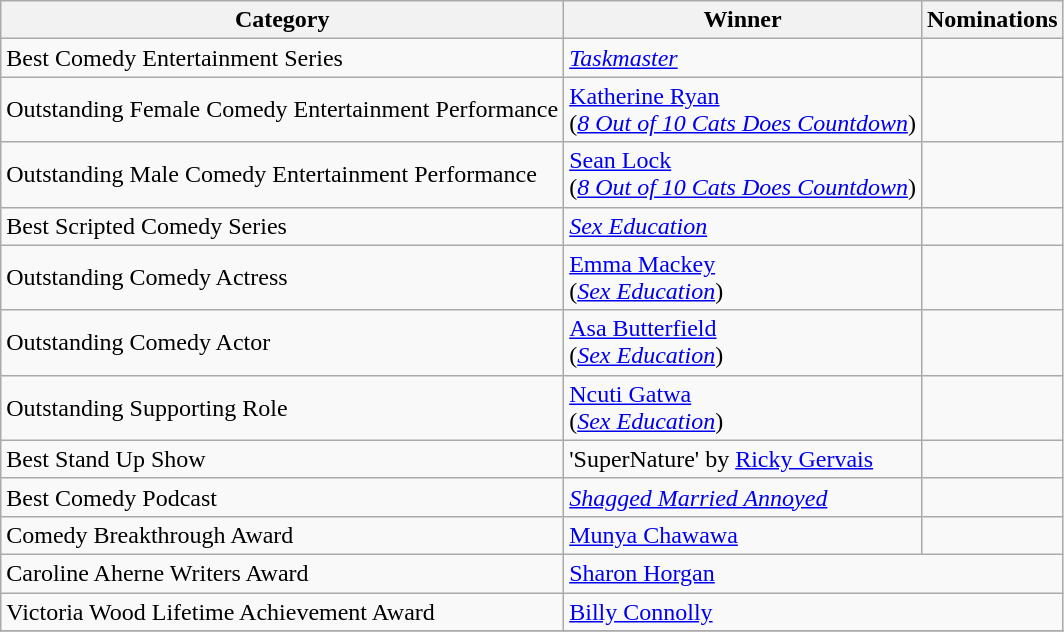<table class="wikitable">
<tr>
<th>Category</th>
<th>Winner</th>
<th>Nominations</th>
</tr>
<tr>
<td>Best Comedy Entertainment Series</td>
<td><em><a href='#'>Taskmaster</a></em></td>
<td></td>
</tr>
<tr>
<td>Outstanding Female Comedy Entertainment Performance</td>
<td><a href='#'>Katherine Ryan</a><br>(<em><a href='#'>8 Out of 10 Cats Does Countdown</a></em>)</td>
<td></td>
</tr>
<tr>
<td>Outstanding Male Comedy Entertainment Performance</td>
<td><a href='#'>Sean Lock</a><br>(<em><a href='#'>8 Out of 10 Cats Does Countdown</a></em>)</td>
<td></td>
</tr>
<tr>
<td>Best Scripted Comedy Series</td>
<td><em><a href='#'>Sex Education</a></em></td>
<td></td>
</tr>
<tr>
<td>Outstanding Comedy Actress</td>
<td><a href='#'>Emma Mackey</a><br>(<em><a href='#'>Sex Education</a></em>)</td>
<td></td>
</tr>
<tr>
<td>Outstanding Comedy Actor</td>
<td><a href='#'>Asa Butterfield</a><br>(<em><a href='#'>Sex Education</a></em>)</td>
<td></td>
</tr>
<tr>
<td>Outstanding Supporting Role</td>
<td><a href='#'>Ncuti Gatwa</a><br>(<em><a href='#'>Sex Education</a></em>)</td>
<td></td>
</tr>
<tr>
<td>Best Stand Up Show</td>
<td>'SuperNature' by <a href='#'>Ricky Gervais</a></td>
<td></td>
</tr>
<tr>
<td>Best Comedy Podcast</td>
<td><em><a href='#'>Shagged Married Annoyed</a></em></td>
<td></td>
</tr>
<tr>
<td>Comedy Breakthrough Award</td>
<td><a href='#'>Munya Chawawa</a></td>
<td></td>
</tr>
<tr>
<td>Caroline Aherne Writers Award</td>
<td colspan=2><a href='#'>Sharon Horgan</a></td>
</tr>
<tr>
<td>Victoria Wood Lifetime Achievement Award</td>
<td colspan=2><a href='#'>Billy Connolly</a></td>
</tr>
<tr>
</tr>
</table>
